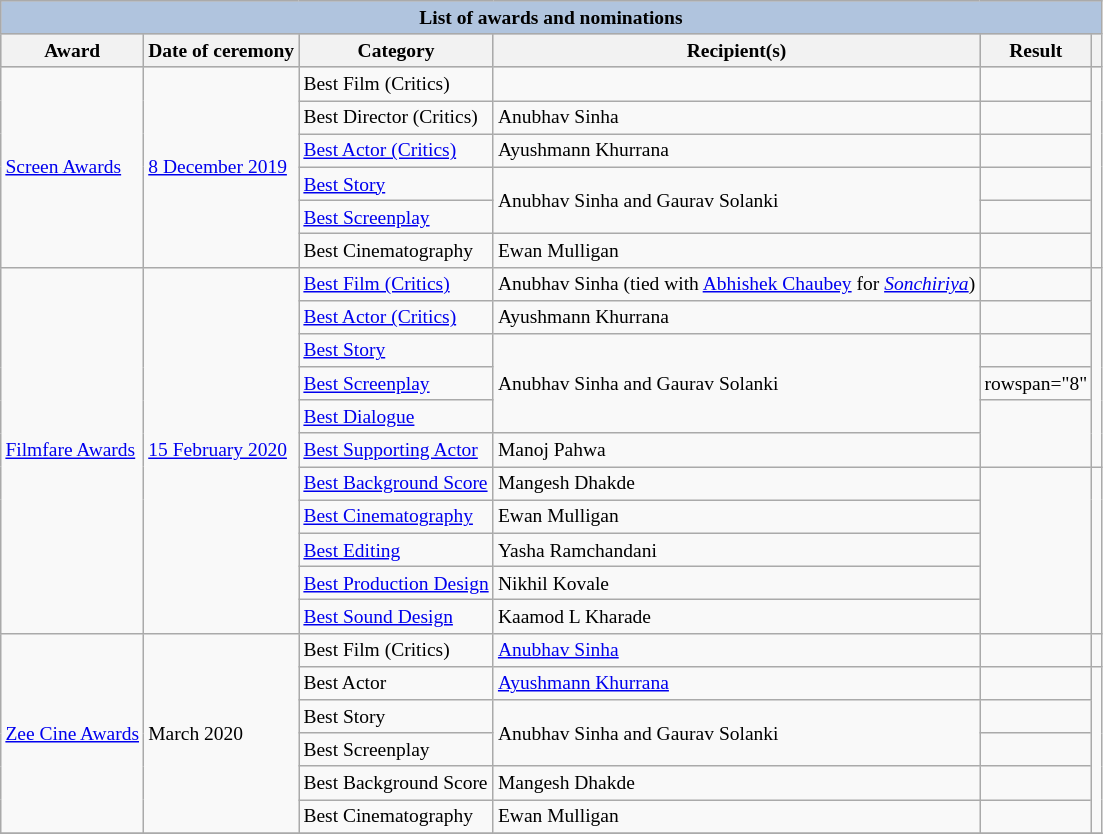<table class="wikitable sortable" style="font-size:small">
<tr style="background:#ccc; text-align:center;">
<th colspan="6" style="background: LightSteelBlue;">List of awards and nominations</th>
</tr>
<tr style="background:#ccc; text-align:center;">
<th>Award</th>
<th>Date of ceremony</th>
<th>Category</th>
<th>Recipient(s)</th>
<th>Result</th>
<th class="unsortable"></th>
</tr>
<tr>
<td rowspan="6"><a href='#'>Screen Awards</a></td>
<td rowspan="6"><a href='#'>8 December 2019</a></td>
<td>Best Film (Critics)</td>
<td></td>
<td></td>
<td rowspan="6"></td>
</tr>
<tr>
<td>Best Director (Critics)</td>
<td>Anubhav Sinha</td>
<td></td>
</tr>
<tr>
<td><a href='#'>Best Actor (Critics)</a></td>
<td>Ayushmann Khurrana</td>
<td></td>
</tr>
<tr>
<td><a href='#'>Best Story</a></td>
<td rowspan="2">Anubhav Sinha and Gaurav Solanki</td>
<td></td>
</tr>
<tr>
<td><a href='#'>Best Screenplay</a></td>
<td></td>
</tr>
<tr>
<td>Best Cinematography</td>
<td Ewan Mulligan>Ewan Mulligan</td>
<td></td>
</tr>
<tr>
<td rowspan="11"><a href='#'>Filmfare Awards</a></td>
<td rowspan="11"><a href='#'>15 February 2020</a></td>
<td><a href='#'>Best Film (Critics)</a></td>
<td>Anubhav Sinha (tied with <a href='#'>Abhishek Chaubey</a> for <em><a href='#'>Sonchiriya</a></em>)</td>
<td></td>
<td rowspan="6"></td>
</tr>
<tr>
<td><a href='#'>Best Actor (Critics)</a></td>
<td>Ayushmann Khurrana</td>
<td></td>
</tr>
<tr>
<td><a href='#'>Best Story</a></td>
<td rowspan="3">Anubhav Sinha and Gaurav Solanki</td>
<td></td>
</tr>
<tr>
<td><a href='#'>Best Screenplay</a></td>
<td>rowspan="8" </td>
</tr>
<tr>
<td><a href='#'>Best Dialogue</a></td>
</tr>
<tr>
<td><a href='#'>Best Supporting Actor</a></td>
<td>Manoj Pahwa</td>
</tr>
<tr>
<td><a href='#'>Best Background Score</a></td>
<td>Mangesh Dhakde</td>
<td rowspan="5"></td>
</tr>
<tr>
<td><a href='#'>Best Cinematography</a></td>
<td>Ewan Mulligan</td>
</tr>
<tr>
<td><a href='#'>Best Editing</a></td>
<td>Yasha Ramchandani</td>
</tr>
<tr>
<td><a href='#'>Best Production Design</a></td>
<td>Nikhil Kovale</td>
</tr>
<tr>
<td><a href='#'>Best Sound Design</a></td>
<td>Kaamod L Kharade</td>
</tr>
<tr>
<td rowspan="6"><a href='#'>Zee Cine Awards</a></td>
<td rowspan="6">March 2020</td>
<td>Best Film (Critics)</td>
<td><a href='#'>Anubhav Sinha</a></td>
<td></td>
<td></td>
</tr>
<tr>
<td>Best Actor</td>
<td><a href='#'>Ayushmann Khurrana</a></td>
<td></td>
<td rowspan="5"></td>
</tr>
<tr>
<td>Best Story</td>
<td rowspan="2">Anubhav Sinha and Gaurav Solanki</td>
<td></td>
</tr>
<tr>
<td>Best Screenplay</td>
<td></td>
</tr>
<tr>
<td>Best Background Score</td>
<td>Mangesh Dhakde</td>
<td></td>
</tr>
<tr>
<td>Best Cinematography</td>
<td Ewan Mulligan>Ewan Mulligan</td>
<td></td>
</tr>
<tr>
</tr>
</table>
